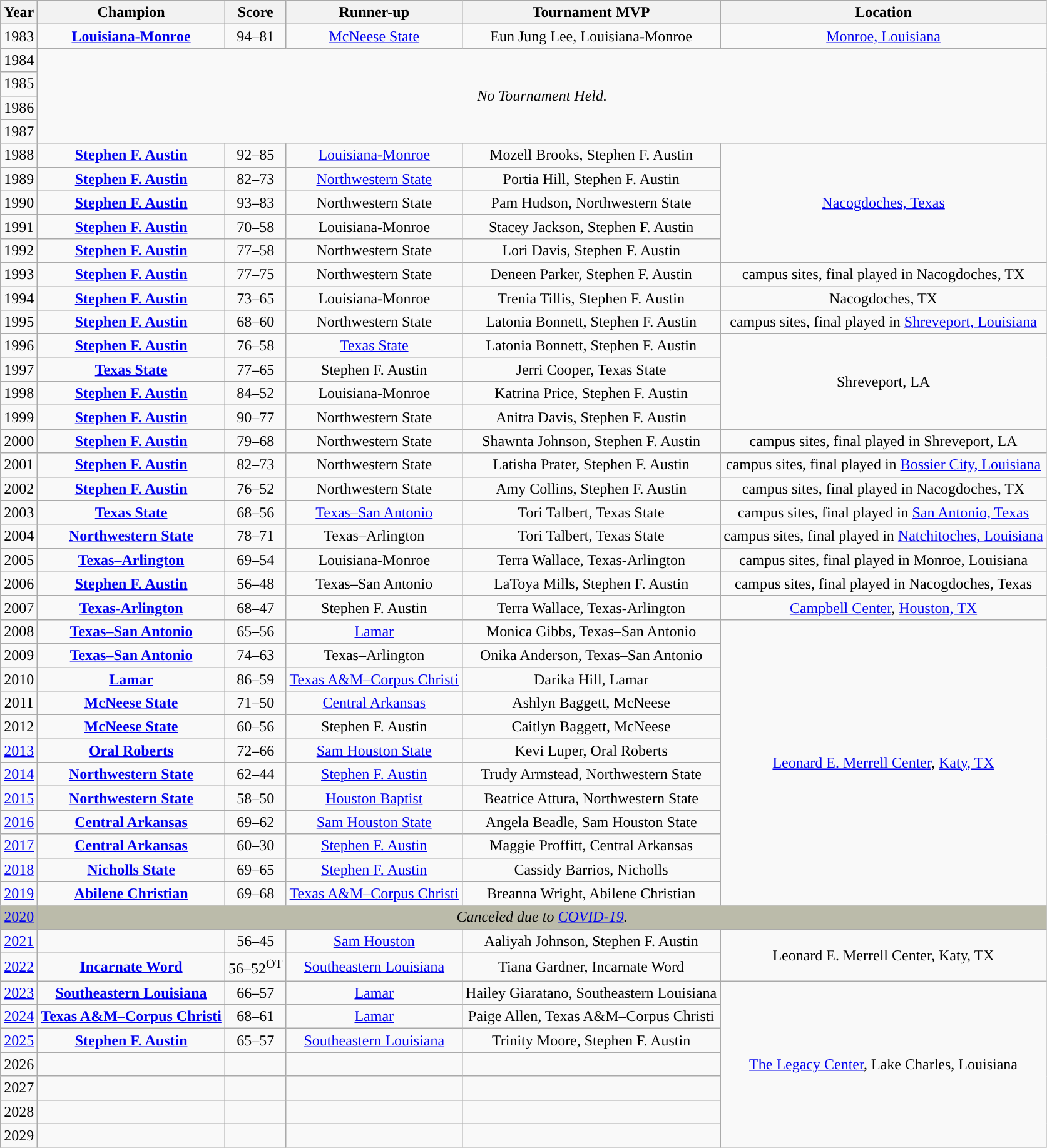<table class="wikitable sortable" style="text-align:center">
<tr>
<th width=px>Year</th>
<th width=px>Champion</th>
<th width=px>Score</th>
<th width=px>Runner-up</th>
<th width=px>Tournament MVP</th>
<th width=px>Location</th>
</tr>
<tr>
<td>1983</td>
<td><strong><a href='#'>Louisiana-Monroe</a></strong></td>
<td>94–81</td>
<td><a href='#'>McNeese State</a></td>
<td>Eun Jung Lee, Louisiana-Monroe</td>
<td><a href='#'>Monroe, Louisiana</a></td>
</tr>
<tr>
<td>1984</td>
<td colspan="5" rowspan="4"><em>No Tournament Held.</em></td>
</tr>
<tr>
<td>1985</td>
</tr>
<tr>
<td>1986</td>
</tr>
<tr>
<td>1987</td>
</tr>
<tr>
<td>1988</td>
<td><strong><a href='#'>Stephen F. Austin</a></strong></td>
<td>92–85</td>
<td><a href='#'>Louisiana-Monroe</a></td>
<td>Mozell Brooks, Stephen F. Austin</td>
<td rowspan=5><a href='#'>Nacogdoches, Texas</a></td>
</tr>
<tr>
<td>1989</td>
<td><strong><a href='#'>Stephen F. Austin</a></strong></td>
<td>82–73</td>
<td><a href='#'>Northwestern State</a></td>
<td>Portia Hill, Stephen F. Austin</td>
</tr>
<tr>
<td>1990</td>
<td><strong><a href='#'>Stephen F. Austin</a></strong></td>
<td>93–83</td>
<td>Northwestern State</td>
<td>Pam Hudson, Northwestern State</td>
</tr>
<tr>
<td>1991</td>
<td><strong><a href='#'>Stephen F. Austin</a></strong></td>
<td>70–58</td>
<td>Louisiana-Monroe</td>
<td>Stacey Jackson, Stephen F. Austin</td>
</tr>
<tr>
<td>1992</td>
<td><strong><a href='#'>Stephen F. Austin</a></strong></td>
<td>77–58</td>
<td>Northwestern State</td>
<td>Lori Davis, Stephen F. Austin</td>
</tr>
<tr>
<td>1993</td>
<td><strong><a href='#'>Stephen F. Austin</a></strong></td>
<td>77–75</td>
<td>Northwestern State</td>
<td>Deneen Parker, Stephen F. Austin</td>
<td>campus sites, final played in Nacogdoches, TX</td>
</tr>
<tr>
<td>1994</td>
<td><strong><a href='#'>Stephen F. Austin</a></strong></td>
<td>73–65</td>
<td>Louisiana-Monroe</td>
<td>Trenia Tillis, Stephen F. Austin</td>
<td>Nacogdoches, TX</td>
</tr>
<tr>
<td>1995</td>
<td><strong><a href='#'>Stephen F. Austin</a></strong></td>
<td>68–60</td>
<td>Northwestern State</td>
<td>Latonia Bonnett, Stephen F. Austin</td>
<td>campus sites, final played in <a href='#'>Shreveport, Louisiana</a></td>
</tr>
<tr>
<td>1996</td>
<td><strong><a href='#'>Stephen F. Austin</a></strong></td>
<td>76–58</td>
<td><a href='#'>Texas State</a></td>
<td>Latonia Bonnett, Stephen F. Austin</td>
<td rowspan=4>Shreveport, LA</td>
</tr>
<tr>
<td>1997</td>
<td><strong><a href='#'>Texas State</a></strong></td>
<td>77–65</td>
<td>Stephen F. Austin</td>
<td>Jerri Cooper, Texas State</td>
</tr>
<tr>
<td>1998</td>
<td><strong><a href='#'>Stephen F. Austin</a></strong></td>
<td>84–52</td>
<td>Louisiana-Monroe</td>
<td>Katrina Price, Stephen F. Austin</td>
</tr>
<tr>
<td>1999</td>
<td><strong><a href='#'>Stephen F. Austin</a></strong></td>
<td>90–77</td>
<td>Northwestern State</td>
<td>Anitra Davis, Stephen F. Austin</td>
</tr>
<tr>
<td>2000</td>
<td><strong><a href='#'>Stephen F. Austin</a></strong></td>
<td>79–68</td>
<td>Northwestern State</td>
<td>Shawnta Johnson, Stephen F. Austin</td>
<td>campus sites, final played in Shreveport, LA</td>
</tr>
<tr>
<td>2001</td>
<td><strong><a href='#'>Stephen F. Austin</a></strong></td>
<td>82–73</td>
<td>Northwestern State</td>
<td>Latisha Prater, Stephen F. Austin</td>
<td>campus sites, final played in <a href='#'>Bossier City, Louisiana</a></td>
</tr>
<tr>
<td>2002</td>
<td><strong><a href='#'>Stephen F. Austin</a></strong></td>
<td>76–52</td>
<td>Northwestern State</td>
<td>Amy Collins, Stephen F. Austin</td>
<td>campus sites, final played in Nacogdoches, TX</td>
</tr>
<tr>
<td>2003</td>
<td><strong><a href='#'>Texas State</a></strong></td>
<td>68–56</td>
<td><a href='#'>Texas–San Antonio</a></td>
<td>Tori Talbert, Texas State</td>
<td>campus sites, final played in <a href='#'>San Antonio, Texas</a></td>
</tr>
<tr>
<td>2004</td>
<td><strong><a href='#'>Northwestern State</a></strong></td>
<td>78–71</td>
<td Texas–Arlington Mavericks women's basketball>Texas–Arlington</td>
<td>Tori Talbert, Texas State</td>
<td>campus sites, final played in <a href='#'>Natchitoches, Louisiana</a></td>
</tr>
<tr>
<td>2005</td>
<td><strong><a href='#'>Texas–Arlington</a></strong></td>
<td>69–54</td>
<td>Louisiana-Monroe</td>
<td>Terra Wallace, Texas-Arlington</td>
<td>campus sites, final played in Monroe, Louisiana</td>
</tr>
<tr>
<td>2006</td>
<td><strong><a href='#'>Stephen F. Austin</a></strong></td>
<td>56–48</td>
<td>Texas–San Antonio</td>
<td>LaToya Mills, Stephen F. Austin</td>
<td>campus sites, final played in Nacogdoches, Texas</td>
</tr>
<tr>
<td>2007</td>
<td><strong><a href='#'>Texas-Arlington</a></strong></td>
<td>68–47</td>
<td>Stephen F. Austin</td>
<td>Terra Wallace, Texas-Arlington</td>
<td><a href='#'>Campbell Center</a>, <a href='#'>Houston, TX</a></td>
</tr>
<tr>
<td>2008</td>
<td><strong><a href='#'>Texas–San Antonio</a></strong></td>
<td>65–56</td>
<td><a href='#'>Lamar</a></td>
<td>Monica Gibbs, Texas–San Antonio</td>
<td rowspan=12><a href='#'>Leonard E. Merrell Center</a>, <a href='#'>Katy, TX</a></td>
</tr>
<tr>
<td>2009</td>
<td><strong><a href='#'>Texas–San Antonio</a></strong></td>
<td>74–63</td>
<td>Texas–Arlington</td>
<td>Onika Anderson, Texas–San Antonio</td>
</tr>
<tr>
<td>2010</td>
<td><strong><a href='#'>Lamar</a></strong></td>
<td>86–59</td>
<td><a href='#'>Texas A&M–Corpus Christi</a></td>
<td>Darika Hill, Lamar</td>
</tr>
<tr>
<td>2011</td>
<td><strong><a href='#'>McNeese State</a></strong></td>
<td>71–50</td>
<td><a href='#'>Central Arkansas</a></td>
<td>Ashlyn Baggett, McNeese</td>
</tr>
<tr>
<td>2012</td>
<td><strong><a href='#'>McNeese State</a></strong></td>
<td>60–56</td>
<td>Stephen F. Austin</td>
<td>Caitlyn Baggett, McNeese</td>
</tr>
<tr>
<td><a href='#'>2013</a></td>
<td><strong><a href='#'>Oral Roberts</a></strong></td>
<td>72–66</td>
<td><a href='#'>Sam Houston State</a></td>
<td>Kevi Luper, Oral Roberts</td>
</tr>
<tr>
<td><a href='#'>2014</a></td>
<td><strong><a href='#'>Northwestern State</a></strong></td>
<td>62–44</td>
<td><a href='#'>Stephen F. Austin</a></td>
<td>Trudy Armstead, Northwestern State</td>
</tr>
<tr>
<td><a href='#'>2015</a></td>
<td><strong><a href='#'>Northwestern State</a></strong></td>
<td>58–50</td>
<td><a href='#'>Houston Baptist</a></td>
<td>Beatrice Attura, Northwestern State</td>
</tr>
<tr>
<td><a href='#'>2016</a></td>
<td><strong><a href='#'>Central Arkansas</a></strong></td>
<td>69–62</td>
<td><a href='#'>Sam Houston State</a></td>
<td>Angela Beadle, Sam Houston State</td>
</tr>
<tr>
<td><a href='#'>2017</a></td>
<td><strong><a href='#'>Central Arkansas</a></strong></td>
<td>60–30</td>
<td><a href='#'>Stephen F. Austin</a></td>
<td>Maggie Proffitt, Central Arkansas</td>
</tr>
<tr>
<td><a href='#'>2018</a></td>
<td><strong><a href='#'>Nicholls State</a></strong></td>
<td>69–65</td>
<td><a href='#'>Stephen F. Austin</a></td>
<td>Cassidy Barrios, Nicholls</td>
</tr>
<tr>
<td><a href='#'>2019</a></td>
<td><strong><a href='#'>Abilene Christian</a></strong></td>
<td>69–68</td>
<td><a href='#'>Texas A&M–Corpus Christi</a></td>
<td>Breanna Wright, Abilene Christian</td>
</tr>
<tr bgcolor="#bbbbaa">
<td><a href='#'>2020</a></td>
<td colspan=5 align=center><em>Canceled due to <a href='#'>COVID-19</a>.</em></td>
</tr>
<tr>
<td><a href='#'>2021</a></td>
<td><strong></strong></td>
<td>56–45</td>
<td><a href='#'>Sam Houston</a></td>
<td>Aaliyah Johnson, Stephen F. Austin</td>
<td rowspan=2>Leonard E. Merrell Center, Katy, TX</td>
</tr>
<tr>
<td><a href='#'>2022</a></td>
<td><strong><a href='#'>Incarnate Word</a></strong></td>
<td>56–52<sup>OT</sup></td>
<td><a href='#'>Southeastern Louisiana</a></td>
<td>Tiana Gardner, Incarnate Word</td>
</tr>
<tr>
<td><a href='#'>2023</a></td>
<td><strong><a href='#'>Southeastern Louisiana</a></strong></td>
<td>66–57</td>
<td><a href='#'>Lamar</a></td>
<td>Hailey Giaratano, Southeastern Louisiana</td>
<td rowspan=7><a href='#'>The Legacy Center</a>, Lake Charles, Louisiana</td>
</tr>
<tr>
<td><a href='#'>2024</a></td>
<td><strong><a href='#'>Texas A&M–Corpus Christi</a></strong></td>
<td>68–61</td>
<td><a href='#'>Lamar</a></td>
<td>Paige Allen, Texas A&M–Corpus Christi</td>
</tr>
<tr>
<td><a href='#'>2025</a></td>
<td><strong><a href='#'>Stephen F. Austin</a></strong></td>
<td>65–57</td>
<td><a href='#'>Southeastern Louisiana</a></td>
<td>Trinity Moore, Stephen F. Austin</td>
</tr>
<tr>
<td>2026</td>
<td></td>
<td></td>
<td></td>
<td></td>
</tr>
<tr>
<td>2027</td>
<td></td>
<td></td>
<td></td>
<td></td>
</tr>
<tr>
<td>2028</td>
<td></td>
<td></td>
<td></td>
<td></td>
</tr>
<tr>
<td>2029</td>
<td></td>
<td></td>
<td></td>
<td></td>
</tr>
</table>
